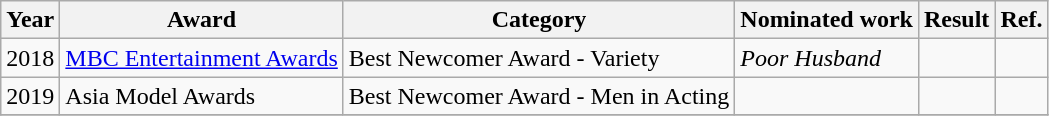<table class="wikitable sortable">
<tr>
<th>Year</th>
<th>Award</th>
<th>Category</th>
<th>Nominated work</th>
<th>Result</th>
<th>Ref.</th>
</tr>
<tr>
<td>2018</td>
<td><a href='#'>MBC Entertainment Awards</a></td>
<td>Best Newcomer Award - Variety</td>
<td><em>Poor Husband</em></td>
<td></td>
<td></td>
</tr>
<tr>
<td>2019</td>
<td>Asia Model Awards</td>
<td>Best Newcomer Award - Men in Acting</td>
<td></td>
<td></td>
<td></td>
</tr>
<tr>
</tr>
</table>
